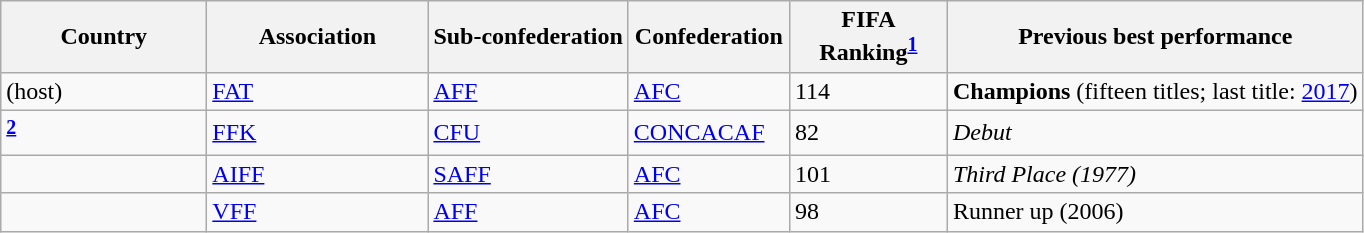<table class="wikitable sortable">
<tr>
<th style="width:130px;">Country</th>
<th style="width:140px;">Association</th>
<th>Sub-confederation</th>
<th style="width:100px;">Confederation</th>
<th style="width:98px;">FIFA Ranking<sup><a href='#'>1</a></sup></th>
<th>Previous best performance</th>
</tr>
<tr>
<td> (host)</td>
<td><a href='#'>FAT</a></td>
<td><a href='#'>AFF</a></td>
<td><a href='#'>AFC</a></td>
<td>114</td>
<td><strong>Champions</strong> (fifteen titles; last title: <a href='#'>2017</a>)</td>
</tr>
<tr>
<td><sup><strong><a href='#'>2</a></strong></sup></td>
<td><a href='#'>FFK</a></td>
<td><a href='#'>CFU</a></td>
<td><a href='#'>CONCACAF</a></td>
<td>82</td>
<td><em>Debut</em></td>
</tr>
<tr>
<td></td>
<td><a href='#'>AIFF</a></td>
<td><a href='#'>SAFF</a></td>
<td><a href='#'>AFC</a></td>
<td>101</td>
<td><em>Third Place (1977)</em></td>
</tr>
<tr>
<td></td>
<td><a href='#'>VFF</a></td>
<td><a href='#'>AFF</a></td>
<td><a href='#'>AFC</a></td>
<td>98</td>
<td>Runner up (2006)</td>
</tr>
</table>
